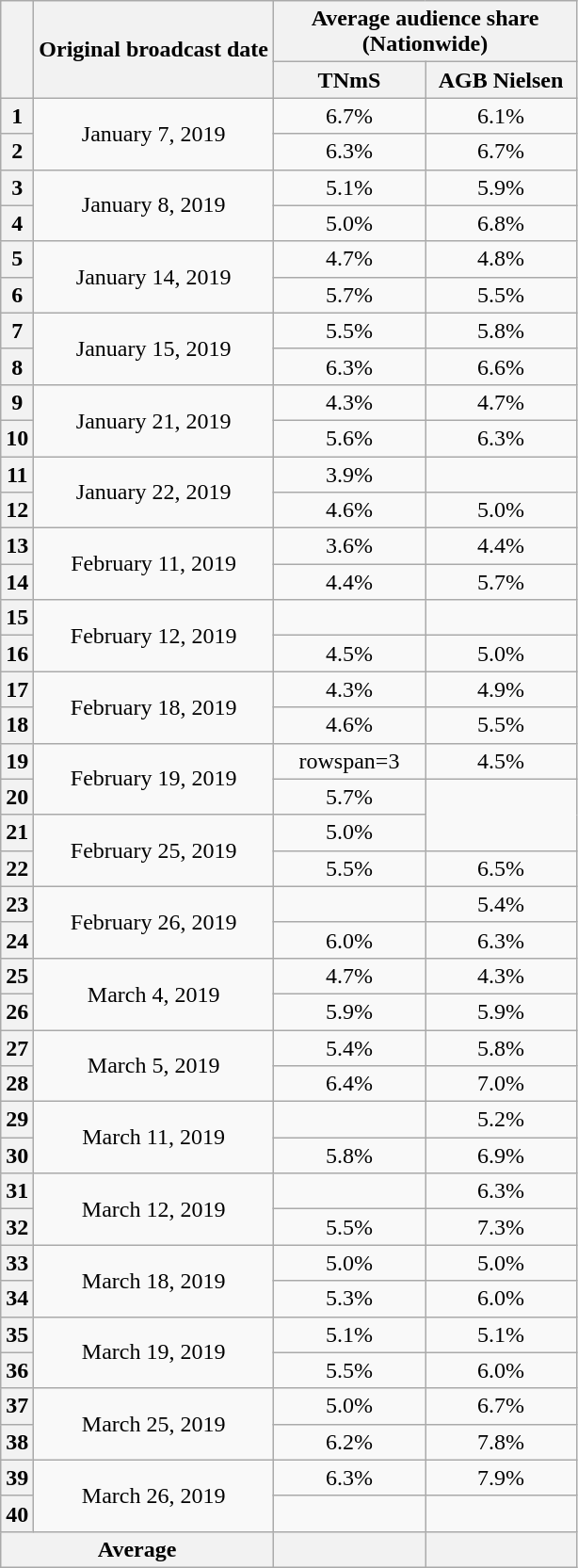<table class="wikitable" style="text-align:center">
<tr>
<th rowspan="2"></th>
<th rowspan="2">Original broadcast date</th>
<th colspan="2">Average audience share<br>(Nationwide)</th>
</tr>
<tr>
<th width="100">TNmS</th>
<th width="100">AGB Nielsen</th>
</tr>
<tr>
<th>1</th>
<td rowspan="2">January 7, 2019</td>
<td>6.7%</td>
<td>6.1% </td>
</tr>
<tr>
<th>2</th>
<td>6.3%</td>
<td>6.7% </td>
</tr>
<tr>
<th>3</th>
<td rowspan="2">January 8, 2019</td>
<td>5.1%</td>
<td>5.9% </td>
</tr>
<tr>
<th>4</th>
<td>5.0%</td>
<td>6.8% </td>
</tr>
<tr>
<th>5</th>
<td rowspan="2">January 14, 2019</td>
<td>4.7%</td>
<td>4.8% </td>
</tr>
<tr>
<th>6</th>
<td>5.7%</td>
<td>5.5% </td>
</tr>
<tr>
<th>7</th>
<td rowspan="2">January 15, 2019</td>
<td>5.5%</td>
<td>5.8% </td>
</tr>
<tr>
<th>8</th>
<td>6.3%</td>
<td>6.6% </td>
</tr>
<tr>
<th>9</th>
<td rowspan="2">January 21, 2019</td>
<td>4.3%</td>
<td>4.7% </td>
</tr>
<tr>
<th>10</th>
<td>5.6%</td>
<td>6.3% </td>
</tr>
<tr>
<th>11</th>
<td rowspan="2">January 22, 2019</td>
<td>3.9%</td>
<td> </td>
</tr>
<tr>
<th>12</th>
<td>4.6%</td>
<td>5.0% </td>
</tr>
<tr>
<th>13</th>
<td rowspan="2">February 11, 2019</td>
<td>3.6%</td>
<td>4.4% </td>
</tr>
<tr>
<th>14</th>
<td>4.4%</td>
<td>5.7% </td>
</tr>
<tr>
<th>15</th>
<td rowspan="2">February 12, 2019</td>
<td></td>
<td> </td>
</tr>
<tr>
<th>16</th>
<td>4.5%</td>
<td>5.0% </td>
</tr>
<tr>
<th>17</th>
<td rowspan="2">February 18, 2019</td>
<td>4.3%</td>
<td>4.9% </td>
</tr>
<tr>
<th>18</th>
<td>4.6%</td>
<td>5.5% </td>
</tr>
<tr>
<th>19</th>
<td rowspan="2">February 19, 2019</td>
<td>rowspan=3 </td>
<td>4.5% </td>
</tr>
<tr>
<th>20</th>
<td>5.7% </td>
</tr>
<tr>
<th>21</th>
<td rowspan="2">February 25, 2019</td>
<td>5.0%</td>
</tr>
<tr>
<th>22</th>
<td>5.5%</td>
<td>6.5%</td>
</tr>
<tr>
<th>23</th>
<td rowspan="2">February 26, 2019</td>
<td></td>
<td>5.4%</td>
</tr>
<tr>
<th>24</th>
<td>6.0%</td>
<td>6.3%</td>
</tr>
<tr>
<th>25</th>
<td rowspan="2">March 4, 2019</td>
<td>4.7%</td>
<td>4.3%</td>
</tr>
<tr>
<th>26</th>
<td>5.9%</td>
<td>5.9%</td>
</tr>
<tr>
<th>27</th>
<td rowspan="2">March 5, 2019</td>
<td>5.4%</td>
<td>5.8%</td>
</tr>
<tr>
<th>28</th>
<td>6.4%</td>
<td>7.0%</td>
</tr>
<tr>
<th>29</th>
<td rowspan="2">March 11, 2019</td>
<td></td>
<td>5.2%</td>
</tr>
<tr>
<th>30</th>
<td>5.8%</td>
<td>6.9%</td>
</tr>
<tr>
<th>31</th>
<td rowspan="2">March 12, 2019</td>
<td></td>
<td>6.3%</td>
</tr>
<tr>
<th>32</th>
<td>5.5%</td>
<td>7.3%</td>
</tr>
<tr>
<th>33</th>
<td rowspan="2">March 18, 2019</td>
<td>5.0%</td>
<td>5.0%</td>
</tr>
<tr>
<th>34</th>
<td>5.3%</td>
<td>6.0%</td>
</tr>
<tr>
<th>35</th>
<td rowspan="2">March 19, 2019</td>
<td>5.1%</td>
<td>5.1%</td>
</tr>
<tr>
<th>36</th>
<td>5.5%</td>
<td>6.0%</td>
</tr>
<tr>
<th>37</th>
<td rowspan="2">March 25, 2019</td>
<td>5.0%</td>
<td>6.7%</td>
</tr>
<tr>
<th>38</th>
<td>6.2%</td>
<td>7.8%</td>
</tr>
<tr>
<th>39</th>
<td rowspan="2">March 26, 2019</td>
<td>6.3%</td>
<td>7.9%</td>
</tr>
<tr>
<th>40</th>
<td></td>
<td></td>
</tr>
<tr>
<th colspan="2">Average</th>
<th></th>
<th></th>
</tr>
</table>
